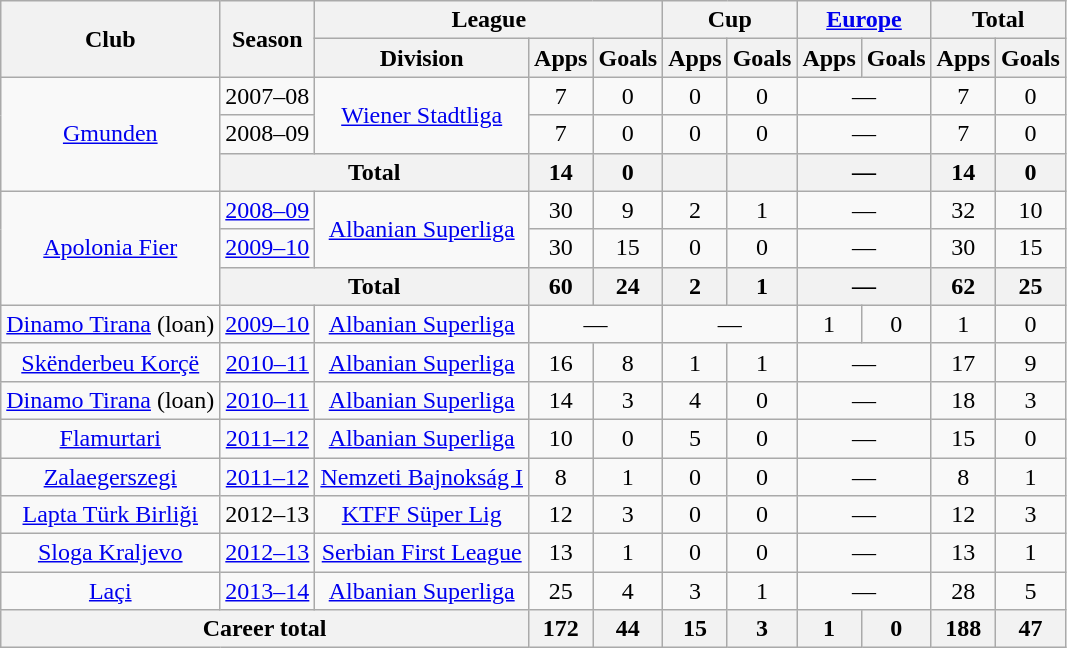<table class="wikitable" style="text-align: center;">
<tr>
<th rowspan="2">Club</th>
<th rowspan="2">Season</th>
<th colspan="3">League</th>
<th colspan="2">Cup</th>
<th colspan="2"><a href='#'>Europe</a></th>
<th colspan="2">Total</th>
</tr>
<tr>
<th>Division</th>
<th>Apps</th>
<th>Goals</th>
<th>Apps</th>
<th>Goals</th>
<th>Apps</th>
<th>Goals</th>
<th>Apps</th>
<th>Goals</th>
</tr>
<tr>
<td rowspan="3"><a href='#'>Gmunden</a></td>
<td>2007–08</td>
<td rowspan="2"><a href='#'>Wiener Stadtliga</a></td>
<td>7</td>
<td>0</td>
<td>0</td>
<td>0</td>
<td colspan="2">—</td>
<td>7</td>
<td>0</td>
</tr>
<tr>
<td>2008–09</td>
<td>7</td>
<td>0</td>
<td>0</td>
<td>0</td>
<td colspan="2">—</td>
<td>7</td>
<td>0</td>
</tr>
<tr>
<th colspan="2">Total</th>
<th>14</th>
<th>0</th>
<th></th>
<th></th>
<th colspan="2">—</th>
<th>14</th>
<th>0</th>
</tr>
<tr>
<td rowspan="3"><a href='#'>Apolonia Fier</a></td>
<td><a href='#'>2008–09</a></td>
<td rowspan="2"><a href='#'>Albanian Superliga</a></td>
<td>30</td>
<td>9</td>
<td>2</td>
<td>1</td>
<td colspan="2">—</td>
<td>32</td>
<td>10</td>
</tr>
<tr>
<td><a href='#'>2009–10</a></td>
<td>30</td>
<td>15</td>
<td>0</td>
<td>0</td>
<td colspan="2">—</td>
<td>30</td>
<td>15</td>
</tr>
<tr>
<th colspan="2">Total</th>
<th>60</th>
<th>24</th>
<th>2</th>
<th>1</th>
<th colspan="2">—</th>
<th>62</th>
<th>25</th>
</tr>
<tr>
<td><a href='#'>Dinamo Tirana</a> (loan)</td>
<td><a href='#'>2009–10</a></td>
<td><a href='#'>Albanian Superliga</a></td>
<td colspan="2">—</td>
<td colspan="2">—</td>
<td>1</td>
<td>0</td>
<td>1</td>
<td>0</td>
</tr>
<tr>
<td><a href='#'>Skënderbeu Korçë</a></td>
<td><a href='#'>2010–11</a></td>
<td rowspan="1"><a href='#'>Albanian Superliga</a></td>
<td>16</td>
<td>8</td>
<td>1</td>
<td>1</td>
<td colspan="2">—</td>
<td>17</td>
<td>9</td>
</tr>
<tr>
<td><a href='#'>Dinamo Tirana</a> (loan)</td>
<td><a href='#'>2010–11</a></td>
<td><a href='#'>Albanian Superliga</a></td>
<td>14</td>
<td>3</td>
<td>4</td>
<td>0</td>
<td colspan="2">—</td>
<td>18</td>
<td>3</td>
</tr>
<tr>
<td><a href='#'>Flamurtari</a></td>
<td><a href='#'>2011–12</a></td>
<td><a href='#'>Albanian Superliga</a></td>
<td>10</td>
<td>0</td>
<td>5</td>
<td>0</td>
<td colspan="2">—</td>
<td>15</td>
<td>0</td>
</tr>
<tr>
<td><a href='#'>Zalaegerszegi</a></td>
<td><a href='#'>2011–12</a></td>
<td><a href='#'>Nemzeti Bajnokság I</a></td>
<td>8</td>
<td>1</td>
<td>0</td>
<td>0</td>
<td colspan="2">—</td>
<td>8</td>
<td>1</td>
</tr>
<tr>
<td><a href='#'>Lapta Türk Birliği</a></td>
<td>2012–13</td>
<td><a href='#'>KTFF Süper Lig</a></td>
<td>12</td>
<td>3</td>
<td>0</td>
<td>0</td>
<td colspan="2">—</td>
<td>12</td>
<td>3</td>
</tr>
<tr>
<td><a href='#'>Sloga Kraljevo</a></td>
<td><a href='#'>2012–13</a></td>
<td><a href='#'>Serbian First League</a></td>
<td>13</td>
<td>1</td>
<td>0</td>
<td>0</td>
<td colspan="2">—</td>
<td>13</td>
<td>1</td>
</tr>
<tr>
<td><a href='#'>Laçi</a></td>
<td><a href='#'>2013–14</a></td>
<td><a href='#'>Albanian Superliga</a></td>
<td>25</td>
<td>4</td>
<td>3</td>
<td>1</td>
<td colspan="2">—</td>
<td>28</td>
<td>5</td>
</tr>
<tr>
<th colspan="3">Career total</th>
<th>172</th>
<th>44</th>
<th>15</th>
<th>3</th>
<th>1</th>
<th>0</th>
<th>188</th>
<th>47</th>
</tr>
</table>
